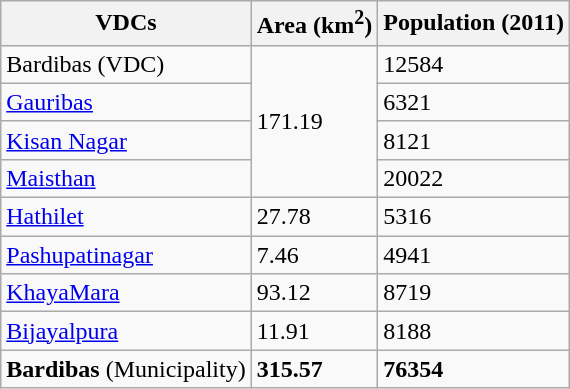<table class="wikitable">
<tr>
<th>VDCs</th>
<th>Area (km<sup>2</sup>)</th>
<th>Population (2011)</th>
</tr>
<tr>
<td>Bardibas (VDC)</td>
<td rowspan="4">171.19</td>
<td>12584</td>
</tr>
<tr>
<td><a href='#'>Gauribas</a></td>
<td>6321</td>
</tr>
<tr>
<td><a href='#'>Kisan Nagar</a></td>
<td>8121</td>
</tr>
<tr>
<td><a href='#'>Maisthan</a></td>
<td>20022</td>
</tr>
<tr>
<td><a href='#'>Hathilet</a></td>
<td>27.78</td>
<td>5316</td>
</tr>
<tr>
<td><a href='#'>Pashupatinagar</a></td>
<td>7.46</td>
<td>4941</td>
</tr>
<tr>
<td><a href='#'>KhayaMara</a></td>
<td>93.12</td>
<td>8719</td>
</tr>
<tr>
<td><a href='#'>Bijayalpura</a></td>
<td>11.91</td>
<td>8188</td>
</tr>
<tr>
<td><strong>Bardibas</strong> (Municipality)</td>
<td><strong>315.57</strong></td>
<td><strong>76354</strong></td>
</tr>
</table>
